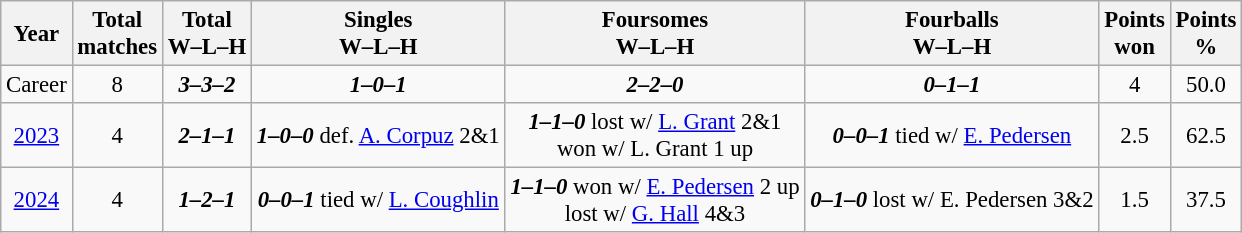<table class="wikitable" style="text-align:center; font-size: 95%;">
<tr>
<th>Year</th>
<th>Total<br>matches</th>
<th>Total<br>W–L–H</th>
<th>Singles<br>W–L–H</th>
<th>Foursomes<br>W–L–H</th>
<th>Fourballs<br>W–L–H</th>
<th>Points<br>won</th>
<th>Points<br>%</th>
</tr>
<tr>
<td>Career</td>
<td>8</td>
<td><strong><em>3–3–2</em></strong></td>
<td><strong><em>1–0–1</em></strong></td>
<td><strong><em>2–2–0</em></strong></td>
<td><strong><em>0–1–1</em></strong></td>
<td>4</td>
<td>50.0</td>
</tr>
<tr>
<td><a href='#'>2023</a></td>
<td>4</td>
<td><strong><em>2–1–1</em></strong></td>
<td><strong><em>1–0–0</em></strong> def. <a href='#'>A. Corpuz</a> 2&1</td>
<td><strong><em>1–1–0</em></strong> lost w/ <a href='#'>L. Grant</a> 2&1<br>won w/ L. Grant 1 up</td>
<td><strong><em>0–0–1</em></strong> tied w/ <a href='#'>E. Pedersen</a></td>
<td>2.5</td>
<td>62.5</td>
</tr>
<tr>
<td><a href='#'>2024</a></td>
<td>4</td>
<td><strong><em>1–2–1</em></strong></td>
<td><strong><em>0–0–1</em></strong> tied w/ <a href='#'>L. Coughlin</a></td>
<td><strong><em>1–1–0</em></strong> won w/ <a href='#'>E. Pedersen</a> 2 up<br>lost w/ <a href='#'>G. Hall</a> 4&3</td>
<td><strong><em>0–1–0</em></strong> lost w/ E. Pedersen 3&2</td>
<td>1.5</td>
<td>37.5</td>
</tr>
</table>
